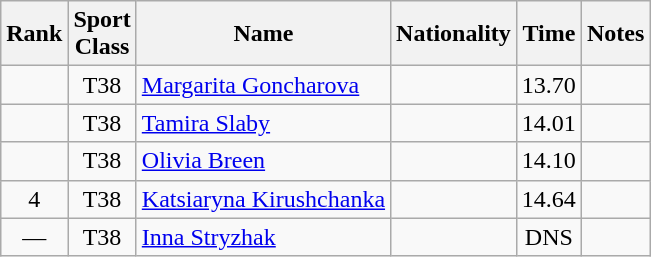<table class="wikitable sortable" style="text-align:center">
<tr>
<th>Rank</th>
<th>Sport<br>Class</th>
<th>Name</th>
<th>Nationality</th>
<th>Time</th>
<th>Notes</th>
</tr>
<tr>
<td></td>
<td>T38</td>
<td align=left><a href='#'>Margarita Goncharova</a></td>
<td align=left></td>
<td>13.70</td>
<td></td>
</tr>
<tr>
<td></td>
<td>T38</td>
<td align=left><a href='#'>Tamira Slaby</a></td>
<td align=left></td>
<td>14.01</td>
<td></td>
</tr>
<tr>
<td></td>
<td>T38</td>
<td align=left><a href='#'>Olivia Breen</a></td>
<td align=left></td>
<td>14.10</td>
<td></td>
</tr>
<tr>
<td>4</td>
<td>T38</td>
<td align=left><a href='#'>Katsiaryna Kirushchanka</a></td>
<td align=left></td>
<td>14.64</td>
<td></td>
</tr>
<tr>
<td>—</td>
<td>T38</td>
<td align=left><a href='#'>Inna Stryzhak</a></td>
<td align=left></td>
<td>DNS</td>
<td></td>
</tr>
</table>
